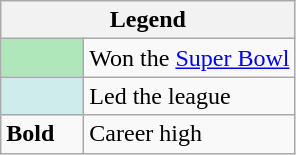<table class="wikitable mw-collapsible mw-collapsed">
<tr>
<th colspan="2">Legend</th>
</tr>
<tr>
<td style="background:#afe6ba; width:3em;"></td>
<td>Won the <a href='#'>Super Bowl</a></td>
</tr>
<tr>
<td style="background:#cfecec; width:3em;"></td>
<td>Led the league</td>
</tr>
<tr>
<td><strong>Bold</strong></td>
<td>Career high</td>
</tr>
</table>
